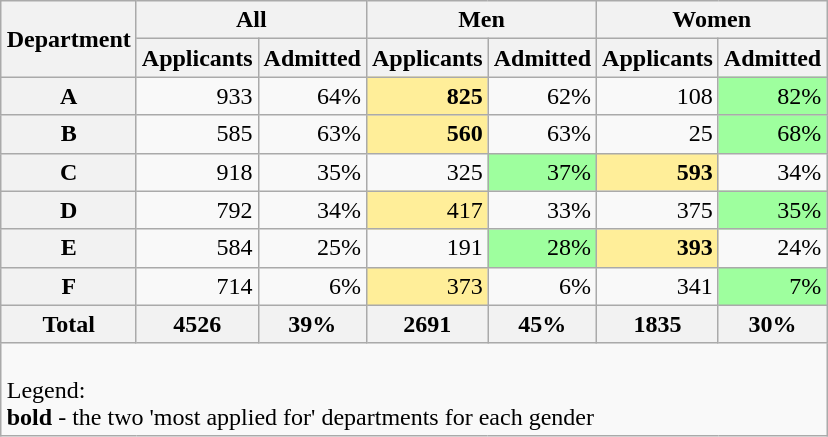<table class="wikitable" style="margin-left:auto; margin-right:auto; border:none; text-align:right;">
<tr>
<th rowspan="2">Department</th>
<th colspan="2">All</th>
<th colspan="2">Men</th>
<th colspan="2">Women</th>
</tr>
<tr>
<th>Applicants</th>
<th>Admitted</th>
<th>Applicants</th>
<th>Admitted</th>
<th>Applicants</th>
<th>Admitted</th>
</tr>
<tr>
<th>A</th>
<td>933</td>
<td>64%</td>
<td style="background: #FE9;"><strong>825</strong></td>
<td>62%</td>
<td>108</td>
<td style="background: #9EFF9E;">82%</td>
</tr>
<tr>
<th>B</th>
<td>585</td>
<td>63%</td>
<td style="background: #FE9;"><strong>560</strong></td>
<td>63%</td>
<td>25</td>
<td style="background: #9EFF9E;">68%</td>
</tr>
<tr>
<th>C</th>
<td>918</td>
<td>35%</td>
<td>325</td>
<td style="background: #9EFF9E;">37%</td>
<td style="background: #FE9;"><strong>593</strong></td>
<td>34%</td>
</tr>
<tr>
<th>D</th>
<td>792</td>
<td>34%</td>
<td style="background: #FE9;">417</td>
<td>33%</td>
<td>375</td>
<td style="background: #9EFF9E;">35%</td>
</tr>
<tr>
<th>E</th>
<td>584</td>
<td>25%</td>
<td>191</td>
<td style="background: #9EFF9E;">28%</td>
<td style="background: #FE9;"><strong>393</strong></td>
<td>24%</td>
</tr>
<tr>
<th>F</th>
<td>714</td>
<td>6%</td>
<td style="background: #FE9;">373</td>
<td>6%</td>
<td>341</td>
<td style="background: #9EFF9E;">7%</td>
</tr>
<tr>
<th>Total</th>
<th>4526</th>
<th>39%</th>
<th>2691</th>
<th>45%</th>
<th>1835</th>
<th>30%</th>
</tr>
<tr>
<td colspan="7" style="text-align:left;"><br>Legend:<br>


<strong>bold</strong> - the two 'most applied for' departments for each gender</td>
</tr>
</table>
